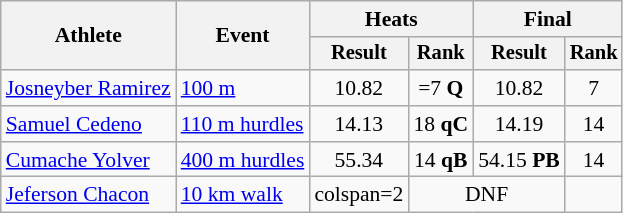<table class="wikitable" style="font-size:90%">
<tr>
<th rowspan=2>Athlete</th>
<th rowspan=2>Event</th>
<th colspan=2>Heats</th>
<th colspan=2>Final</th>
</tr>
<tr style="font-size:95%">
<th>Result</th>
<th>Rank</th>
<th>Result</th>
<th>Rank</th>
</tr>
<tr align=center>
<td align=left><a href='#'>Josneyber Ramirez</a></td>
<td align=left><a href='#'>100 m</a></td>
<td>10.82</td>
<td>=7 <strong>Q</strong></td>
<td>10.82</td>
<td>7</td>
</tr>
<tr align=center>
<td align=left><a href='#'>Samuel Cedeno</a></td>
<td align=left><a href='#'>110 m hurdles</a></td>
<td>14.13</td>
<td>18 <strong>qC</strong></td>
<td>14.19</td>
<td>14</td>
</tr>
<tr align=center>
<td align=left><a href='#'>Cumache Yolver</a></td>
<td align=left><a href='#'>400 m hurdles</a></td>
<td>55.34</td>
<td>14 <strong>qB</strong></td>
<td>54.15 <strong>PB</strong></td>
<td>14</td>
</tr>
<tr align=center>
<td align=left><a href='#'>Jeferson Chacon</a></td>
<td align=left><a href='#'>10 km walk</a></td>
<td>colspan=2 </td>
<td colspan=2>DNF</td>
</tr>
</table>
